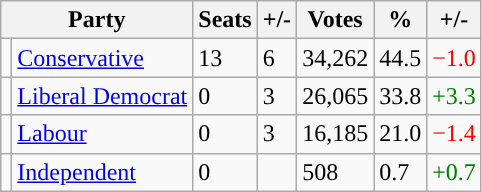<table class="wikitable">
<tr>
<th colspan="2">Party</th>
<th>Seats</th>
<th>+/-</th>
<th>Votes</th>
<th>%</th>
<th>+/-</th>
</tr>
<tr>
<td style="background-color: "></td>
<td><a href='#'>Conservative</a></td>
<td>13</td>
<td> 6</td>
<td>34,262</td>
<td>44.5</td>
<td style="color:red">−1.0</td>
</tr>
<tr>
<td style="background-color: "></td>
<td><a href='#'>Liberal Democrat</a></td>
<td>0</td>
<td> 3</td>
<td>26,065</td>
<td>33.8</td>
<td style="color:green">+3.3</td>
</tr>
<tr>
<td style="background-color: "></td>
<td><a href='#'>Labour</a></td>
<td>0</td>
<td> 3</td>
<td>16,185</td>
<td>21.0</td>
<td style="color:red">−1.4</td>
</tr>
<tr>
<td style="background-color: "></td>
<td><a href='#'>Independent</a></td>
<td>0</td>
<td></td>
<td>508</td>
<td>0.7</td>
<td style="color:green">+0.7</td>
</tr>
</table>
